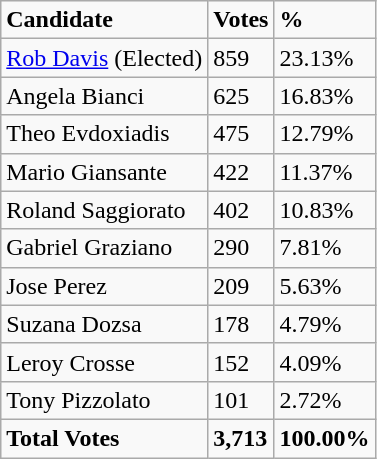<table class="wikitable">
<tr>
<td><strong>Candidate</strong></td>
<td><strong>Votes</strong></td>
<td><strong>%</strong></td>
</tr>
<tr>
<td><a href='#'>Rob Davis</a> (Elected)</td>
<td>859</td>
<td>23.13%</td>
</tr>
<tr>
<td>Angela Bianci</td>
<td>625</td>
<td>16.83%</td>
</tr>
<tr>
<td>Theo Evdoxiadis</td>
<td>475</td>
<td>12.79%</td>
</tr>
<tr>
<td>Mario Giansante</td>
<td>422</td>
<td>11.37%</td>
</tr>
<tr>
<td>Roland Saggiorato</td>
<td>402</td>
<td>10.83%</td>
</tr>
<tr>
<td>Gabriel Graziano</td>
<td>290</td>
<td>7.81%</td>
</tr>
<tr>
<td>Jose Perez</td>
<td>209</td>
<td>5.63%</td>
</tr>
<tr>
<td>Suzana Dozsa</td>
<td>178</td>
<td>4.79%</td>
</tr>
<tr>
<td>Leroy Crosse</td>
<td>152</td>
<td>4.09%</td>
</tr>
<tr>
<td>Tony Pizzolato</td>
<td>101</td>
<td>2.72%</td>
</tr>
<tr>
<td><strong>Total Votes</strong></td>
<td><strong>3,713</strong></td>
<td><strong>100.00%</strong></td>
</tr>
</table>
